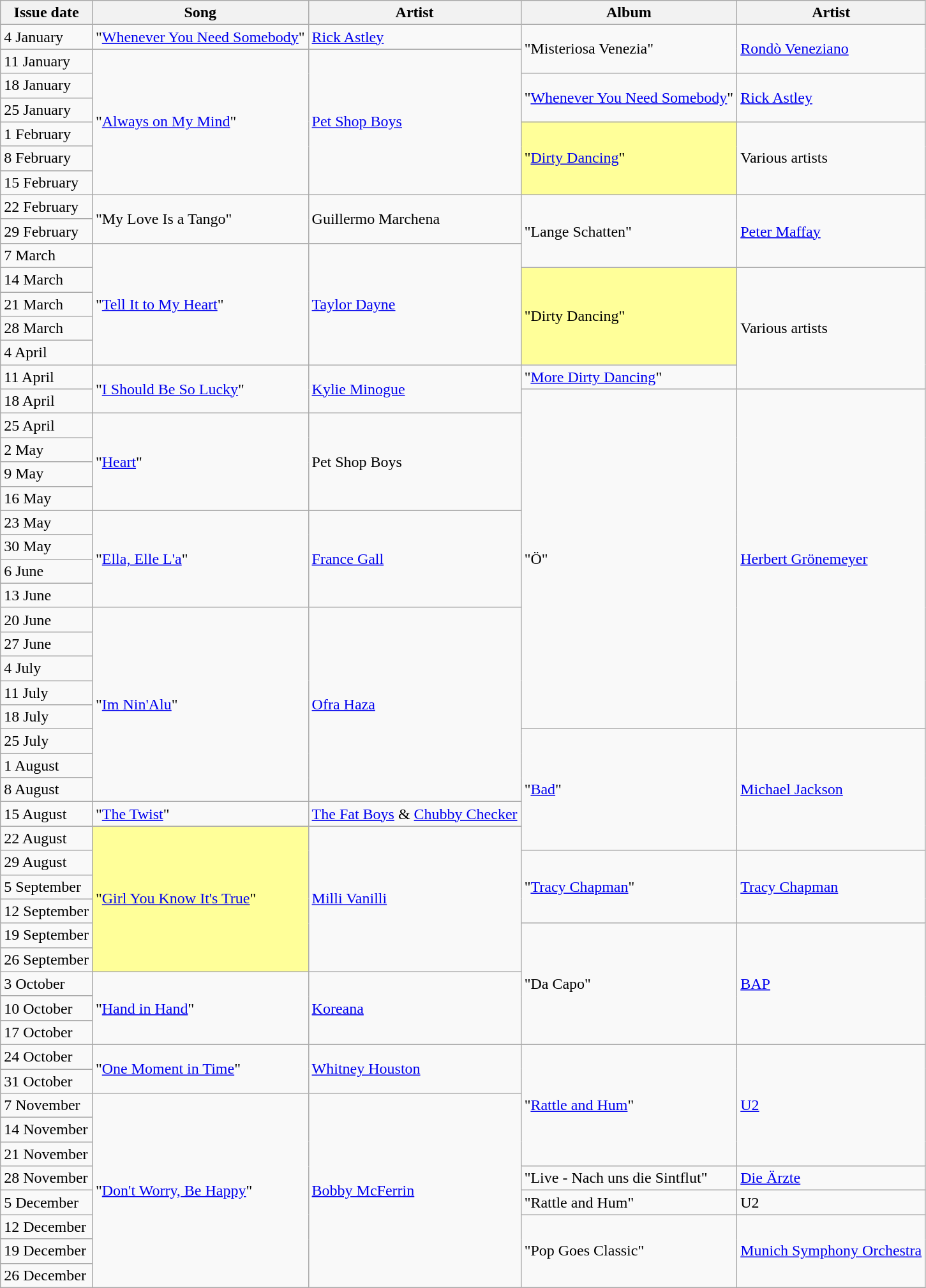<table class="sortable wikitable">
<tr>
<th>Issue date</th>
<th>Song</th>
<th>Artist</th>
<th>Album</th>
<th>Artist</th>
</tr>
<tr>
<td>4 January</td>
<td>"<a href='#'>Whenever You Need Somebody</a>"</td>
<td><a href='#'>Rick Astley</a></td>
<td rowspan="2">"Misteriosa Venezia"</td>
<td rowspan="2"><a href='#'>Rondò Veneziano</a></td>
</tr>
<tr>
<td>11 January</td>
<td rowspan="6">"<a href='#'>Always on My Mind</a>"</td>
<td rowspan="6"><a href='#'>Pet Shop Boys</a></td>
</tr>
<tr>
<td>18 January</td>
<td rowspan="2">"<a href='#'>Whenever You Need Somebody</a>"</td>
<td rowspan="2"><a href='#'>Rick Astley</a></td>
</tr>
<tr>
<td>25 January</td>
</tr>
<tr>
<td>1 February</td>
<td bgcolor=#FFFF99  rowspan="3">"<a href='#'>Dirty Dancing</a>" </td>
<td rowspan="3">Various artists</td>
</tr>
<tr>
<td>8 February</td>
</tr>
<tr>
<td>15 February</td>
</tr>
<tr>
<td>22 February</td>
<td rowspan="2">"My Love Is a Tango"</td>
<td rowspan="2">Guillermo Marchena</td>
<td rowspan="3">"Lange Schatten"</td>
<td rowspan="3"><a href='#'>Peter Maffay</a></td>
</tr>
<tr>
<td>29 February</td>
</tr>
<tr>
<td>7 March</td>
<td rowspan="5">"<a href='#'>Tell It to My Heart</a>"</td>
<td rowspan="5"><a href='#'>Taylor Dayne</a></td>
</tr>
<tr>
<td>14 March</td>
<td bgcolor=#FFFF99  rowspan="4">"Dirty Dancing" </td>
<td rowspan="5">Various artists</td>
</tr>
<tr>
<td>21 March</td>
</tr>
<tr>
<td>28 March</td>
</tr>
<tr>
<td>4 April</td>
</tr>
<tr>
<td>11 April</td>
<td rowspan="2">"<a href='#'>I Should Be So Lucky</a>"</td>
<td rowspan="2"><a href='#'>Kylie Minogue</a></td>
<td>"<a href='#'>More Dirty Dancing</a>"</td>
</tr>
<tr>
<td>18 April</td>
<td rowspan="14">"Ö"</td>
<td rowspan="14"><a href='#'>Herbert Grönemeyer</a></td>
</tr>
<tr>
<td>25 April</td>
<td rowspan="4">"<a href='#'>Heart</a>"</td>
<td rowspan="4">Pet Shop Boys</td>
</tr>
<tr>
<td>2 May</td>
</tr>
<tr>
<td>9 May</td>
</tr>
<tr>
<td>16 May</td>
</tr>
<tr>
<td>23 May</td>
<td rowspan="4">"<a href='#'>Ella, Elle L'a</a>"</td>
<td rowspan="4"><a href='#'>France Gall</a></td>
</tr>
<tr>
<td>30 May</td>
</tr>
<tr>
<td>6 June</td>
</tr>
<tr>
<td>13 June</td>
</tr>
<tr>
<td>20 June</td>
<td rowspan="8">"<a href='#'>Im Nin'Alu</a>"</td>
<td rowspan="8"><a href='#'>Ofra Haza</a></td>
</tr>
<tr>
<td>27 June</td>
</tr>
<tr>
<td>4 July</td>
</tr>
<tr>
<td>11 July</td>
</tr>
<tr>
<td>18 July</td>
</tr>
<tr>
<td>25 July</td>
<td rowspan="5">"<a href='#'>Bad</a>"</td>
<td rowspan="5"><a href='#'>Michael Jackson</a></td>
</tr>
<tr>
<td>1 August</td>
</tr>
<tr>
<td>8 August</td>
</tr>
<tr>
<td>15 August</td>
<td>"<a href='#'>The Twist</a>"</td>
<td><a href='#'>The Fat Boys</a> & <a href='#'>Chubby Checker</a></td>
</tr>
<tr>
<td>22 August</td>
<td bgcolor=#FFFF99  rowspan="6">"<a href='#'>Girl You Know It's True</a>" </td>
<td rowspan="6"><a href='#'>Milli Vanilli</a></td>
</tr>
<tr>
<td>29 August</td>
<td rowspan="3">"<a href='#'>Tracy Chapman</a>"</td>
<td rowspan="3"><a href='#'>Tracy Chapman</a></td>
</tr>
<tr>
<td>5 September</td>
</tr>
<tr>
<td>12 September</td>
</tr>
<tr>
<td>19 September</td>
<td rowspan="5">"Da Capo"</td>
<td rowspan="5"><a href='#'>BAP</a></td>
</tr>
<tr>
<td>26 September</td>
</tr>
<tr>
<td>3 October</td>
<td rowspan="3">"<a href='#'>Hand in Hand</a>"</td>
<td rowspan="3"><a href='#'>Koreana</a></td>
</tr>
<tr>
<td>10 October</td>
</tr>
<tr>
<td>17 October</td>
</tr>
<tr>
<td>24 October</td>
<td rowspan="2">"<a href='#'>One Moment in Time</a>"</td>
<td rowspan="2"><a href='#'>Whitney Houston</a></td>
<td rowspan="5">"<a href='#'>Rattle and Hum</a>"</td>
<td rowspan="5"><a href='#'>U2</a></td>
</tr>
<tr>
<td>31 October</td>
</tr>
<tr>
<td>7 November</td>
<td rowspan="8">"<a href='#'>Don't Worry, Be Happy</a>"</td>
<td rowspan="8"><a href='#'>Bobby McFerrin</a></td>
</tr>
<tr>
<td>14 November</td>
</tr>
<tr>
<td>21 November</td>
</tr>
<tr>
<td>28 November</td>
<td>"Live - Nach uns die Sintflut"</td>
<td><a href='#'>Die Ärzte</a></td>
</tr>
<tr>
<td>5 December</td>
<td>"Rattle and Hum"</td>
<td>U2</td>
</tr>
<tr>
<td>12 December</td>
<td rowspan="3">"Pop Goes Classic"</td>
<td rowspan="3"><a href='#'>Munich Symphony Orchestra</a></td>
</tr>
<tr>
<td>19 December</td>
</tr>
<tr>
<td>26 December</td>
</tr>
</table>
